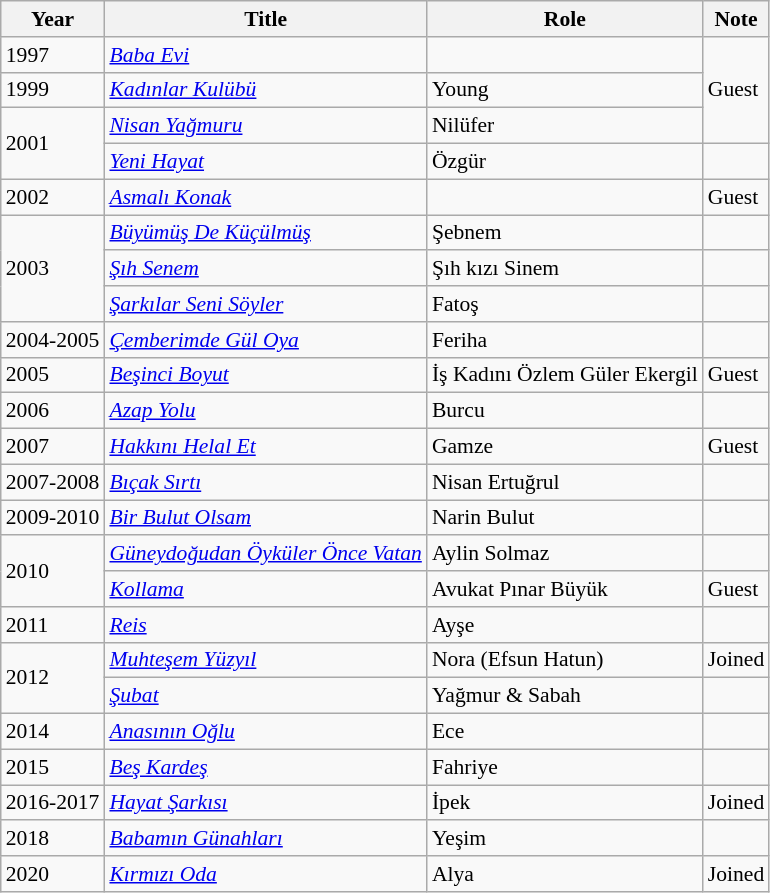<table class="wikitable" style="font-size:90%;">
<tr>
<th>Year</th>
<th>Title</th>
<th>Role</th>
<th>Note</th>
</tr>
<tr>
<td>1997</td>
<td><em><a href='#'>Baba Evi</a></em></td>
<td></td>
<td rowspan="3">Guest</td>
</tr>
<tr>
<td>1999</td>
<td><em><a href='#'>Kadınlar Kulübü</a></em></td>
<td>Young</td>
</tr>
<tr>
<td rowspan=2>2001</td>
<td><em><a href='#'>Nisan Yağmuru</a></em></td>
<td>Nilüfer</td>
</tr>
<tr>
<td><em><a href='#'>Yeni Hayat</a></em></td>
<td>Özgür</td>
<td></td>
</tr>
<tr>
<td>2002</td>
<td><em><a href='#'>Asmalı Konak</a></em></td>
<td></td>
<td>Guest</td>
</tr>
<tr>
<td rowspan=3>2003</td>
<td><em><a href='#'>Büyümüş De Küçülmüş</a></em></td>
<td>Şebnem</td>
<td></td>
</tr>
<tr>
<td><em><a href='#'>Şıh Senem</a></em></td>
<td>Şıh kızı Sinem</td>
<td></td>
</tr>
<tr>
<td><em><a href='#'>Şarkılar Seni Söyler</a></em></td>
<td>Fatoş</td>
<td></td>
</tr>
<tr>
<td>2004-2005</td>
<td><em><a href='#'>Çemberimde Gül Oya</a></em></td>
<td>Feriha</td>
<td></td>
</tr>
<tr>
<td>2005</td>
<td><em><a href='#'>Beşinci Boyut</a></em></td>
<td>İş Kadını Özlem Güler Ekergil</td>
<td>Guest</td>
</tr>
<tr>
<td>2006</td>
<td><em><a href='#'>Azap Yolu</a></em></td>
<td>Burcu</td>
<td></td>
</tr>
<tr>
<td>2007</td>
<td><em><a href='#'>Hakkını Helal Et</a></em></td>
<td>Gamze</td>
<td>Guest</td>
</tr>
<tr>
<td>2007-2008</td>
<td><em><a href='#'>Bıçak Sırtı</a></em></td>
<td>Nisan Ertuğrul</td>
<td></td>
</tr>
<tr>
<td>2009-2010</td>
<td><em><a href='#'>Bir Bulut Olsam</a></em></td>
<td>Narin Bulut</td>
<td></td>
</tr>
<tr>
<td rowspan=2>2010</td>
<td><em><a href='#'>Güneydoğudan Öyküler Önce Vatan</a></em></td>
<td>Aylin Solmaz</td>
<td></td>
</tr>
<tr>
<td><em><a href='#'>Kollama</a></em></td>
<td>Avukat Pınar Büyük</td>
<td>Guest</td>
</tr>
<tr>
<td>2011</td>
<td><em><a href='#'>Reis</a></em></td>
<td>Ayşe</td>
<td></td>
</tr>
<tr>
<td rowspan=2>2012</td>
<td><em><a href='#'>Muhteşem Yüzyıl</a></em></td>
<td>Nora (Efsun Hatun)</td>
<td>Joined</td>
</tr>
<tr>
<td><em><a href='#'>Şubat</a></em></td>
<td>Yağmur & Sabah</td>
<td></td>
</tr>
<tr>
<td>2014</td>
<td><em><a href='#'>Anasının Oğlu</a></em></td>
<td>Ece</td>
<td></td>
</tr>
<tr>
<td>2015</td>
<td><em><a href='#'>Beş Kardeş</a></em></td>
<td>Fahriye</td>
<td></td>
</tr>
<tr>
<td>2016-2017</td>
<td><em><a href='#'>Hayat Şarkısı</a></em></td>
<td>İpek</td>
<td>Joined</td>
</tr>
<tr>
<td>2018</td>
<td><em><a href='#'>Babamın Günahları</a></em></td>
<td>Yeşim</td>
<td></td>
</tr>
<tr>
<td>2020</td>
<td><em><a href='#'>Kırmızı Oda</a></em></td>
<td>Alya</td>
<td>Joined</td>
</tr>
</table>
